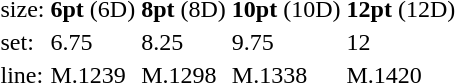<table style="margin-left:40px;">
<tr>
<td>size:</td>
<td><strong>6pt</strong> (6D)</td>
<td><strong>8pt</strong> (8D)</td>
<td><strong>10pt</strong> (10D)</td>
<td><strong>12pt</strong> (12D)</td>
</tr>
<tr>
<td>set:</td>
<td>6.75</td>
<td>8.25</td>
<td>9.75</td>
<td>12</td>
</tr>
<tr>
<td>line:</td>
<td>M.1239</td>
<td>M.1298</td>
<td>M.1338</td>
<td>M.1420</td>
</tr>
</table>
